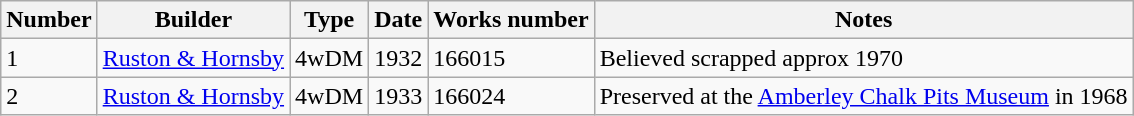<table class="wikitable">
<tr>
<th>Number</th>
<th>Builder</th>
<th>Type</th>
<th>Date</th>
<th>Works number</th>
<th>Notes</th>
</tr>
<tr>
<td>1</td>
<td><a href='#'>Ruston & Hornsby</a></td>
<td>4wDM</td>
<td>1932</td>
<td>166015</td>
<td>Believed scrapped approx 1970</td>
</tr>
<tr>
<td>2</td>
<td><a href='#'>Ruston & Hornsby</a></td>
<td>4wDM</td>
<td>1933</td>
<td>166024</td>
<td>Preserved at the <a href='#'>Amberley Chalk Pits Museum</a> in 1968</td>
</tr>
</table>
